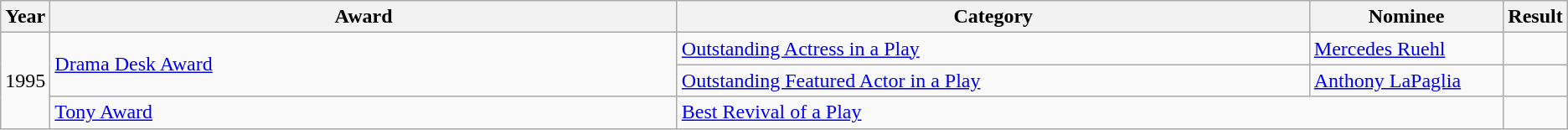<table class="wikitable">
<tr>
<th scope="col" style="width:1em;">Year</th>
<th scope="col" style="width:35em;">Award</th>
<th scope="col" style="width:35em;">Category</th>
<th scope="col" style="width:10em;">Nominee</th>
<th scope="col" style="width:1em;">Result</th>
</tr>
<tr>
<td rowspan="3">1995</td>
<td rowspan="2"><a href='#'>Drama Desk Award</a></td>
<td><a href='#'>Outstanding Actress in a Play</a></td>
<td><a href='#'>Mercedes Ruehl</a></td>
<td></td>
</tr>
<tr>
<td><a href='#'>Outstanding Featured Actor in a Play</a></td>
<td><a href='#'>Anthony LaPaglia</a></td>
<td></td>
</tr>
<tr>
<td><a href='#'>Tony Award</a></td>
<td colspan="2"><a href='#'>Best Revival of a Play</a></td>
<td></td>
</tr>
</table>
